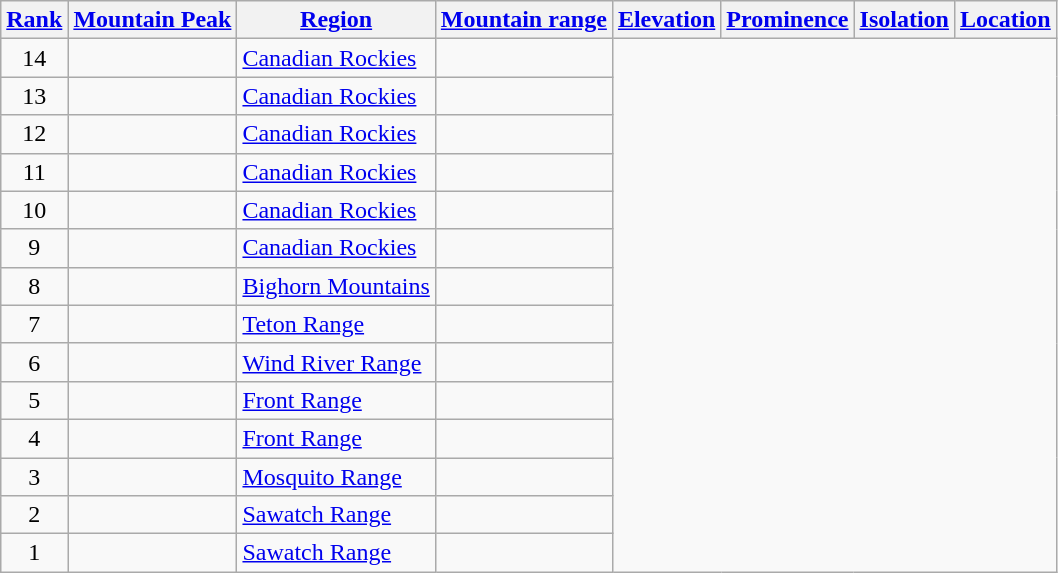<table class="wikitable sortable">
<tr>
<th><a href='#'>Rank</a></th>
<th><a href='#'>Mountain Peak</a></th>
<th><a href='#'>Region</a></th>
<th><a href='#'>Mountain range</a></th>
<th><a href='#'>Elevation</a></th>
<th><a href='#'>Prominence</a></th>
<th><a href='#'>Isolation</a></th>
<th><a href='#'>Location</a></th>
</tr>
<tr>
<td align=center>14<br></td>
<td></td>
<td><a href='#'>Canadian Rockies</a><br></td>
<td></td>
</tr>
<tr>
<td align=center>13<br></td>
<td></td>
<td><a href='#'>Canadian Rockies</a><br></td>
<td></td>
</tr>
<tr>
<td align=center>12<br></td>
<td></td>
<td><a href='#'>Canadian Rockies</a><br></td>
<td></td>
</tr>
<tr>
<td align=center>11<br></td>
<td></td>
<td><a href='#'>Canadian Rockies</a><br></td>
<td></td>
</tr>
<tr>
<td align=center>10<br></td>
<td></td>
<td><a href='#'>Canadian Rockies</a><br></td>
<td></td>
</tr>
<tr>
<td align=center>9<br></td>
<td></td>
<td><a href='#'>Canadian Rockies</a><br></td>
<td></td>
</tr>
<tr>
<td align=center>8<br></td>
<td></td>
<td><a href='#'>Bighorn Mountains</a><br></td>
<td></td>
</tr>
<tr>
<td align=center>7<br></td>
<td></td>
<td><a href='#'>Teton Range</a><br></td>
<td></td>
</tr>
<tr>
<td align=center>6<br></td>
<td></td>
<td><a href='#'>Wind River Range</a><br></td>
<td></td>
</tr>
<tr>
<td align=center>5<br></td>
<td></td>
<td><a href='#'>Front Range</a><br></td>
<td></td>
</tr>
<tr>
<td align=center>4<br></td>
<td></td>
<td><a href='#'>Front Range</a><br></td>
<td></td>
</tr>
<tr>
<td align=center>3<br></td>
<td></td>
<td><a href='#'>Mosquito Range</a><br></td>
<td></td>
</tr>
<tr>
<td align=center>2<br></td>
<td></td>
<td><a href='#'>Sawatch Range</a><br></td>
<td></td>
</tr>
<tr>
<td align=center>1<br></td>
<td></td>
<td><a href='#'>Sawatch Range</a><br></td>
<td></td>
</tr>
</table>
